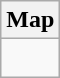<table class="wikitable">
<tr>
<th>Map</th>
</tr>
<tr>
<td><div><br> 










</div></td>
</tr>
</table>
